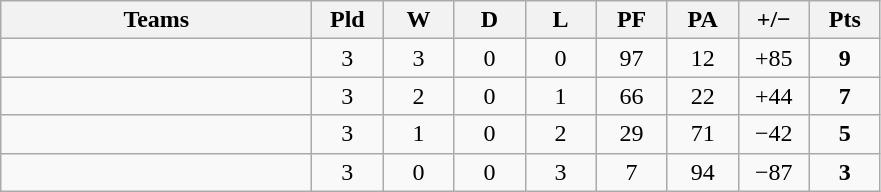<table class="wikitable" style="text-align: center;">
<tr>
<th width="200">Teams</th>
<th width="40">Pld</th>
<th width="40">W</th>
<th width="40">D</th>
<th width="40">L</th>
<th width="40">PF</th>
<th width="40">PA</th>
<th width="40">+/−</th>
<th width="40">Pts</th>
</tr>
<tr>
<td align=left></td>
<td>3</td>
<td>3</td>
<td>0</td>
<td>0</td>
<td>97</td>
<td>12</td>
<td>+85</td>
<td><strong>9</strong></td>
</tr>
<tr>
<td align=left></td>
<td>3</td>
<td>2</td>
<td>0</td>
<td>1</td>
<td>66</td>
<td>22</td>
<td>+44</td>
<td><strong>7</strong></td>
</tr>
<tr>
<td align=left></td>
<td>3</td>
<td>1</td>
<td>0</td>
<td>2</td>
<td>29</td>
<td>71</td>
<td>−42</td>
<td><strong>5</strong></td>
</tr>
<tr>
<td align=left></td>
<td>3</td>
<td>0</td>
<td>0</td>
<td>3</td>
<td>7</td>
<td>94</td>
<td>−87</td>
<td><strong>3</strong></td>
</tr>
</table>
